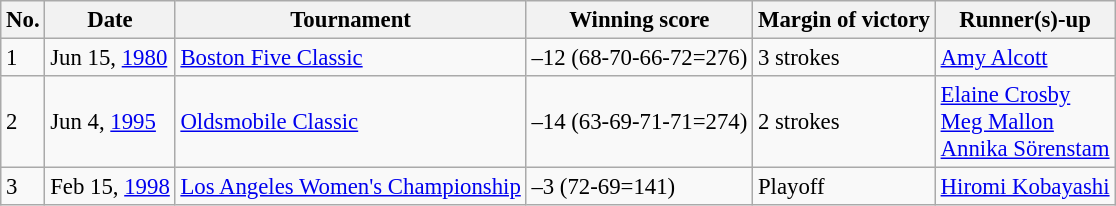<table class="wikitable" style="font-size:95%;">
<tr>
<th>No.</th>
<th>Date</th>
<th>Tournament</th>
<th>Winning score</th>
<th>Margin of victory</th>
<th>Runner(s)-up</th>
</tr>
<tr>
<td>1</td>
<td>Jun 15, <a href='#'>1980</a></td>
<td><a href='#'>Boston Five Classic</a></td>
<td>–12 (68-70-66-72=276)</td>
<td>3 strokes</td>
<td> <a href='#'>Amy Alcott</a></td>
</tr>
<tr>
<td>2</td>
<td>Jun 4, <a href='#'>1995</a></td>
<td><a href='#'>Oldsmobile Classic</a></td>
<td>–14 (63-69-71-71=274)</td>
<td>2 strokes</td>
<td> <a href='#'>Elaine Crosby</a><br> <a href='#'>Meg Mallon</a><br> <a href='#'>Annika Sörenstam</a></td>
</tr>
<tr>
<td>3</td>
<td>Feb 15, <a href='#'>1998</a></td>
<td><a href='#'>Los Angeles Women's Championship</a></td>
<td>–3 (72-69=141)</td>
<td>Playoff</td>
<td> <a href='#'>Hiromi Kobayashi</a></td>
</tr>
</table>
